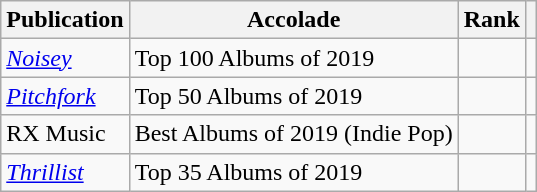<table class="wikitable sortable">
<tr>
<th>Publication</th>
<th>Accolade</th>
<th>Rank</th>
<th class="unsortable"></th>
</tr>
<tr>
<td><em><a href='#'>Noisey</a></em></td>
<td>Top 100 Albums of 2019</td>
<td></td>
<td></td>
</tr>
<tr>
<td><em><a href='#'>Pitchfork</a></em></td>
<td>Top 50 Albums of 2019</td>
<td></td>
<td></td>
</tr>
<tr>
<td>RX Music</td>
<td>Best Albums of 2019 (Indie Pop)</td>
<td></td>
<td></td>
</tr>
<tr>
<td><em><a href='#'>Thrillist</a></em></td>
<td>Top 35 Albums of 2019</td>
<td></td>
<td></td>
</tr>
</table>
